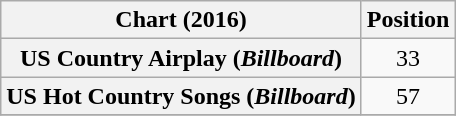<table class="wikitable sortable plainrowheaders" style="text-align:center">
<tr>
<th scope="col">Chart (2016)</th>
<th scope="col">Position</th>
</tr>
<tr>
<th scope="row">US Country Airplay (<em>Billboard</em>)</th>
<td>33</td>
</tr>
<tr>
<th scope="row">US Hot Country Songs (<em>Billboard</em>)</th>
<td>57</td>
</tr>
<tr>
</tr>
</table>
